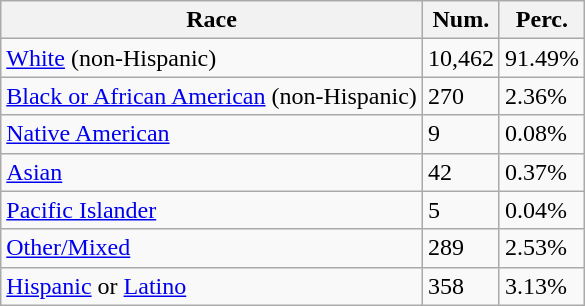<table class="wikitable">
<tr>
<th>Race</th>
<th>Num.</th>
<th>Perc.</th>
</tr>
<tr>
<td><a href='#'>White</a> (non-Hispanic)</td>
<td>10,462</td>
<td>91.49%</td>
</tr>
<tr>
<td><a href='#'>Black or African American</a> (non-Hispanic)</td>
<td>270</td>
<td>2.36%</td>
</tr>
<tr>
<td><a href='#'>Native American</a></td>
<td>9</td>
<td>0.08%</td>
</tr>
<tr>
<td><a href='#'>Asian</a></td>
<td>42</td>
<td>0.37%</td>
</tr>
<tr>
<td><a href='#'>Pacific Islander</a></td>
<td>5</td>
<td>0.04%</td>
</tr>
<tr>
<td><a href='#'>Other/Mixed</a></td>
<td>289</td>
<td>2.53%</td>
</tr>
<tr>
<td><a href='#'>Hispanic</a> or <a href='#'>Latino</a></td>
<td>358</td>
<td>3.13%</td>
</tr>
</table>
